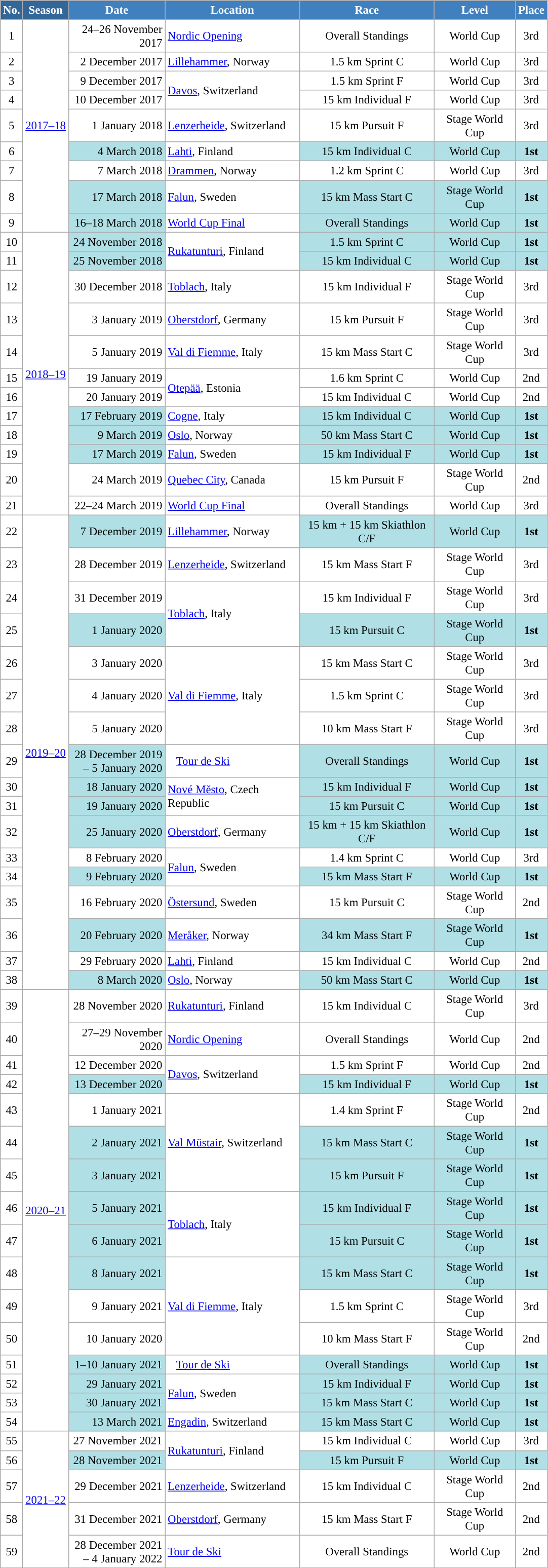<table class="wikitable sortable" style="font-size:95%; text-align:center; border:grey solid 1px; border-collapse:collapse; background:#ffffff;">
<tr style="background:#efefef;">
<th style="background-color:#369; color:white;">No.</th>
<th style="background-color:#369; color:white;">Season</th>
<th style="background-color:#4180be; color:white; width:120px;">Date</th>
<th style="background-color:#4180be; color:white; width:170px;">Location</th>
<th style="background-color:#4180be; color:white; width:170px;">Race</th>
<th style="background-color:#4180be; color:white; width:100px;">Level</th>
<th style="background-color:#4180be; color:white;">Place</th>
</tr>
<tr>
<td align=center>1</td>
<td rowspan=9 align=center><a href='#'>2017–18</a></td>
<td align=right>24–26 November 2017</td>
<td align=left> <a href='#'>Nordic Opening</a></td>
<td>Overall Standings</td>
<td>World Cup</td>
<td>3rd</td>
</tr>
<tr>
<td align=center>2</td>
<td align=right>2 December 2017</td>
<td align=left> <a href='#'>Lillehammer</a>, Norway</td>
<td>1.5 km Sprint C</td>
<td>World Cup</td>
<td>3rd</td>
</tr>
<tr>
<td align=center>3</td>
<td align=right>9 December 2017</td>
<td rowspan=2 align=left> <a href='#'>Davos</a>, Switzerland</td>
<td>1.5 km Sprint F</td>
<td>World Cup</td>
<td>3rd</td>
</tr>
<tr>
<td align=center>4</td>
<td align=right>10 December 2017</td>
<td>15 km Individual F</td>
<td>World Cup</td>
<td>3rd</td>
</tr>
<tr>
<td align=center>5</td>
<td align=right>1 January 2018</td>
<td align=left> <a href='#'>Lenzerheide</a>, Switzerland</td>
<td>15 km Pursuit F</td>
<td>Stage World Cup</td>
<td>3rd</td>
</tr>
<tr>
<td align=center>6</td>
<td bgcolor="#BOEOE6" align=right>4 March 2018</td>
<td align=left> <a href='#'>Lahti</a>, Finland</td>
<td bgcolor="#BOEOE6">15 km Individual C</td>
<td bgcolor="#BOEOE6">World Cup</td>
<td bgcolor="#BOEOE6"><strong>1st</strong></td>
</tr>
<tr>
<td align=center>7</td>
<td align=right>7 March 2018</td>
<td align=left> <a href='#'>Drammen</a>, Norway</td>
<td>1.2 km Sprint C</td>
<td>World Cup</td>
<td>3rd</td>
</tr>
<tr>
<td align=center>8</td>
<td bgcolor="#BOEOE6" align=right>17 March 2018</td>
<td align=left> <a href='#'>Falun</a>, Sweden</td>
<td bgcolor="#BOEOE6">15 km Mass Start C</td>
<td bgcolor="#BOEOE6">Stage World Cup</td>
<td bgcolor="#BOEOE6"><strong>1st</strong></td>
</tr>
<tr>
<td align=center>9</td>
<td bgcolor="#BOEOE6" align=right>16–18 March 2018</td>
<td align=left> <a href='#'>World Cup Final</a></td>
<td bgcolor="#BOEOE6">Overall Standings</td>
<td bgcolor="#BOEOE6">World Cup</td>
<td bgcolor="#BOEOE6"><strong>1st</strong></td>
</tr>
<tr>
<td align=center>10</td>
<td rowspan=12 align=center><a href='#'>2018–19</a></td>
<td bgcolor="#BOEOE6" align=right>24 November 2018</td>
<td rowspan=2 align=left> <a href='#'>Rukatunturi</a>, Finland</td>
<td bgcolor="#BOEOE6">1.5 km Sprint C</td>
<td bgcolor="#BOEOE6">World Cup</td>
<td bgcolor="#BOEOE6"><strong>1st</strong></td>
</tr>
<tr>
<td align=center>11</td>
<td bgcolor="#BOEOE6" align=right>25 November 2018</td>
<td bgcolor="#BOEOE6">15 km Individual C</td>
<td bgcolor="#BOEOE6">World Cup</td>
<td bgcolor="#BOEOE6"><strong>1st</strong></td>
</tr>
<tr>
<td align=center>12</td>
<td align=right>30 December 2018</td>
<td align=left> <a href='#'>Toblach</a>, Italy</td>
<td>15 km Individual F</td>
<td>Stage World Cup</td>
<td>3rd</td>
</tr>
<tr>
<td align=center>13</td>
<td align=right>3 January 2019</td>
<td align=left> <a href='#'>Oberstdorf</a>, Germany</td>
<td>15 km Pursuit F</td>
<td>Stage World Cup</td>
<td>3rd</td>
</tr>
<tr>
<td align=center>14</td>
<td align=right>5 January 2019</td>
<td align=left> <a href='#'>Val di Fiemme</a>, Italy</td>
<td>15 km Mass Start C</td>
<td>Stage World Cup</td>
<td>3rd</td>
</tr>
<tr>
<td align=center>15</td>
<td align=right>19 January 2019</td>
<td rowspan=2 align=left> <a href='#'>Otepää</a>, Estonia</td>
<td>1.6 km Sprint C</td>
<td>World Cup</td>
<td>2nd</td>
</tr>
<tr>
<td align=center>16</td>
<td align=right>20 January 2019</td>
<td>15 km Individual C</td>
<td>World Cup</td>
<td>2nd</td>
</tr>
<tr>
<td align=center>17</td>
<td align=right bgcolor="#BOEOE6">17 February 2019</td>
<td align=left> <a href='#'>Cogne</a>, Italy</td>
<td bgcolor="#BOEOE6">15 km Individual C</td>
<td bgcolor="#BOEOE6">World Cup</td>
<td bgcolor="#BOEOE6"><strong>1st</strong></td>
</tr>
<tr>
<td align=center>18</td>
<td align=right bgcolor="#BOEOE6">9 March 2019</td>
<td align=left> <a href='#'>Oslo</a>, Norway</td>
<td bgcolor="#BOEOE6">50 km Mass Start C</td>
<td bgcolor="#BOEOE6">World Cup</td>
<td bgcolor="#BOEOE6"><strong>1st</strong></td>
</tr>
<tr>
<td align=center>19</td>
<td align=right bgcolor="#BOEOE6">17 March 2019</td>
<td align=left> <a href='#'>Falun</a>, Sweden</td>
<td bgcolor="#BOEOE6">15 km Individual F</td>
<td bgcolor="#BOEOE6">World Cup</td>
<td bgcolor="#BOEOE6"><strong>1st</strong></td>
</tr>
<tr>
<td align=center>20</td>
<td align=right>24 March 2019</td>
<td align=left> <a href='#'>Quebec City</a>, Canada</td>
<td>15 km Pursuit F</td>
<td>Stage World Cup</td>
<td>2nd</td>
</tr>
<tr>
<td align=center>21</td>
<td align=right>22–24 March 2019</td>
<td align=left> <a href='#'>World Cup Final</a></td>
<td>Overall Standings</td>
<td>World Cup</td>
<td>3rd</td>
</tr>
<tr>
<td align=center>22</td>
<td rowspan=17 align=center><a href='#'>2019–20</a></td>
<td bgcolor="#BOEOE6" align=right>7 December 2019</td>
<td align=left> <a href='#'>Lillehammer</a>, Norway</td>
<td bgcolor="#BOEOE6">15 km + 15 km Skiathlon C/F</td>
<td bgcolor="#BOEOE6">World Cup</td>
<td bgcolor="#BOEOE6"><strong>1st</strong></td>
</tr>
<tr>
<td align=center>23</td>
<td align=right>28 December 2019</td>
<td align=left> <a href='#'>Lenzerheide</a>, Switzerland</td>
<td>15 km Mass Start F</td>
<td>Stage World Cup</td>
<td>3rd</td>
</tr>
<tr>
<td align=center>24</td>
<td align=right>31 December 2019</td>
<td rowspan=2 align=left> <a href='#'>Toblach</a>, Italy</td>
<td>15 km Individual F</td>
<td>Stage World Cup</td>
<td>3rd</td>
</tr>
<tr>
<td align=center>25</td>
<td bgcolor="#BOEOE6" align=right>1 January 2020</td>
<td bgcolor="#BOEOE6">15 km Pursuit C</td>
<td bgcolor="#BOEOE6">Stage World Cup</td>
<td bgcolor="#BOEOE6"><strong>1st</strong></td>
</tr>
<tr>
<td align=center>26</td>
<td align=right>3 January 2020</td>
<td rowspan=3 align=left> <a href='#'>Val di Fiemme</a>, Italy</td>
<td>15 km Mass Start C</td>
<td>Stage World Cup</td>
<td>3rd</td>
</tr>
<tr>
<td align=center>27</td>
<td align=right>4 January 2020</td>
<td>1.5 km Sprint C</td>
<td>Stage World Cup</td>
<td>3rd</td>
</tr>
<tr>
<td align=center>28</td>
<td align=right>5 January 2020</td>
<td>10 km Mass Start F</td>
<td>Stage World Cup</td>
<td>3rd</td>
</tr>
<tr>
<td align=center>29</td>
<td bgcolor="#BOEOE6" align="right">28 December 2019<br>– 5 January 2020</td>
<td align="left">   <a href='#'>Tour de Ski</a></td>
<td bgcolor="#BOEOE6">Overall Standings</td>
<td bgcolor="#BOEOE6">World Cup</td>
<td bgcolor="#BOEOE6"><strong>1st</strong></td>
</tr>
<tr>
<td align=center>30</td>
<td bgcolor="#BOEOE6" align=right>18 January 2020</td>
<td rowspan=2 align=left> <a href='#'>Nové Město</a>, Czech Republic</td>
<td bgcolor="#BOEOE6">15 km Individual F</td>
<td bgcolor="#BOEOE6">World Cup</td>
<td bgcolor="#BOEOE6"><strong>1st</strong></td>
</tr>
<tr>
<td align=center>31</td>
<td bgcolor="#BOEOE6" align=right>19 January 2020</td>
<td bgcolor="#BOEOE6">15 km Pursuit C</td>
<td bgcolor="#BOEOE6">World Cup</td>
<td bgcolor="#BOEOE6"><strong>1st</strong></td>
</tr>
<tr>
<td align=center>32</td>
<td bgcolor="#BOEOE6" align=right>25 January 2020</td>
<td align=left> <a href='#'>Oberstdorf</a>, Germany</td>
<td bgcolor="#BOEOE6">15 km + 15 km Skiathlon C/F</td>
<td bgcolor="#BOEOE6">World Cup</td>
<td bgcolor="#BOEOE6"><strong>1st</strong></td>
</tr>
<tr>
<td align=center>33</td>
<td align=right>8 February 2020</td>
<td rowspan=2 align=left> <a href='#'>Falun</a>, Sweden</td>
<td>1.4 km Sprint C</td>
<td>World Cup</td>
<td>3rd</td>
</tr>
<tr>
<td align=center>34</td>
<td bgcolor="#BOEOE6" align=right>9 February 2020</td>
<td bgcolor="#BOEOE6">15 km Mass Start F</td>
<td bgcolor="#BOEOE6">World Cup</td>
<td bgcolor="#BOEOE6"><strong>1st</strong></td>
</tr>
<tr>
<td align=center>35</td>
<td align=right>16 February 2020</td>
<td align=left> <a href='#'>Östersund</a>, Sweden</td>
<td>15 km Pursuit C</td>
<td>Stage World Cup</td>
<td>2nd</td>
</tr>
<tr>
<td align=center>36</td>
<td bgcolor="#BOEOE6" align=right>20 February 2020</td>
<td align=left> <a href='#'>Meråker</a>, Norway</td>
<td bgcolor="#BOEOE6">34 km Mass Start F</td>
<td bgcolor="#BOEOE6">Stage World Cup</td>
<td bgcolor="#BOEOE6"><strong>1st</strong></td>
</tr>
<tr>
<td align=center>37</td>
<td align=right>29 February 2020</td>
<td align=left> <a href='#'>Lahti</a>, Finland</td>
<td>15 km Individual C</td>
<td>World Cup</td>
<td>2nd</td>
</tr>
<tr>
<td align=center>38</td>
<td bgcolor="#BOEOE6" align=right>8 March 2020</td>
<td align=left> <a href='#'>Oslo</a>, Norway</td>
<td bgcolor="#BOEOE6">50 km Mass Start C</td>
<td bgcolor="#BOEOE6">World Cup</td>
<td bgcolor="#BOEOE6"><strong>1st</strong></td>
</tr>
<tr>
<td align=center>39</td>
<td rowspan=16 align=center><a href='#'>2020–21</a></td>
<td align=right>28 November 2020</td>
<td align=left> <a href='#'>Rukatunturi</a>, Finland</td>
<td>15 km Individual C</td>
<td>Stage World Cup</td>
<td>3rd</td>
</tr>
<tr>
<td align=center>40</td>
<td align=right>27–29 November 2020</td>
<td align=left> <a href='#'>Nordic Opening</a></td>
<td>Overall Standings</td>
<td>World Cup</td>
<td>2nd</td>
</tr>
<tr>
<td align=center>41</td>
<td align=right>12 December 2020</td>
<td rowspan=2 align=left> <a href='#'>Davos</a>, Switzerland</td>
<td>1.5 km Sprint F</td>
<td>World Cup</td>
<td>2nd</td>
</tr>
<tr>
<td align=center>42</td>
<td align=right bgcolor="#BOEOE6">13 December 2020</td>
<td bgcolor="#BOEOE6">15 km Individual F</td>
<td bgcolor="#BOEOE6">World Cup</td>
<td bgcolor="#BOEOE6"><strong>1st</strong></td>
</tr>
<tr>
<td align=center>43</td>
<td align=right>1 January 2021</td>
<td rowspan=3 align=left> <a href='#'>Val Müstair</a>, Switzerland</td>
<td>1.4 km Sprint F</td>
<td>Stage World Cup</td>
<td>2nd</td>
</tr>
<tr>
<td align=center>44</td>
<td bgcolor="#BOEOE6" align=right>2 January 2021</td>
<td bgcolor="#BOEOE6">15 km Mass Start C</td>
<td bgcolor="#BOEOE6">Stage World Cup</td>
<td bgcolor="#BOEOE6"><strong>1st</strong></td>
</tr>
<tr>
<td align=center>45</td>
<td bgcolor="#BOEOE6" align=right>3 January 2021</td>
<td bgcolor="#BOEOE6">15 km Pursuit F</td>
<td bgcolor="#BOEOE6">Stage World Cup</td>
<td bgcolor="#BOEOE6"><strong>1st</strong></td>
</tr>
<tr>
<td align=center>46</td>
<td bgcolor="#BOEOE6" align=right>5 January 2021</td>
<td rowspan=2 align=left> <a href='#'>Toblach</a>, Italy</td>
<td bgcolor="#BOEOE6">15 km Individual F</td>
<td bgcolor="#BOEOE6">Stage World Cup</td>
<td bgcolor="#BOEOE6"><strong>1st</strong></td>
</tr>
<tr>
<td align=center>47</td>
<td bgcolor="#BOEOE6" align=right>6 January 2021</td>
<td bgcolor="#BOEOE6">15 km Pursuit C</td>
<td bgcolor="#BOEOE6">Stage World Cup</td>
<td bgcolor="#BOEOE6"><strong>1st</strong></td>
</tr>
<tr>
<td align=center>48</td>
<td bgcolor="#BOEOE6" align=right>8 January 2021</td>
<td rowspan=3 align=left> <a href='#'>Val di Fiemme</a>, Italy</td>
<td bgcolor="#BOEOE6">15 km Mass Start C</td>
<td bgcolor="#BOEOE6">Stage World Cup</td>
<td bgcolor="#BOEOE6"><strong>1st</strong></td>
</tr>
<tr>
<td align=center>49</td>
<td align=right>9 January 2021</td>
<td>1.5 km Sprint C</td>
<td>Stage World Cup</td>
<td>3rd</td>
</tr>
<tr>
<td align=center>50</td>
<td align=right>10 January 2020</td>
<td>10 km Mass Start F</td>
<td>Stage World Cup</td>
<td>2nd</td>
</tr>
<tr>
<td align=center>51</td>
<td bgcolor="#BOEOE6" align="right">1–10 January 2021</td>
<td align="left">   <a href='#'>Tour de Ski</a></td>
<td bgcolor="#BOEOE6">Overall Standings</td>
<td bgcolor="#BOEOE6">World Cup</td>
<td bgcolor="#BOEOE6"><strong>1st</strong></td>
</tr>
<tr>
<td align=center>52</td>
<td align=right bgcolor="#BOEOE6">29 January 2021</td>
<td rowspan=2 align="left"> <a href='#'>Falun</a>, Sweden</td>
<td bgcolor="#BOEOE6">15 km Individual F</td>
<td bgcolor="#BOEOE6">World Cup</td>
<td bgcolor="#BOEOE6"><strong>1st</strong></td>
</tr>
<tr>
<td align=center>53</td>
<td align=right bgcolor="#BOEOE6">30 January 2021</td>
<td bgcolor="#BOEOE6">15 km Mass Start C</td>
<td bgcolor="#BOEOE6">World Cup</td>
<td bgcolor="#BOEOE6"><strong>1st</strong></td>
</tr>
<tr>
<td align=center>54</td>
<td bgcolor="#BOEOE6" align=right>13 March 2021</td>
<td align=left> <a href='#'>Engadin</a>, Switzerland</td>
<td bgcolor="#BOEOE6">15 km Mass Start C</td>
<td bgcolor="#BOEOE6">World Cup</td>
<td bgcolor="#BOEOE6"><strong>1st</strong></td>
</tr>
<tr>
<td align=center>55</td>
<td rowspan="5" align="center"><a href='#'>2021–22</a></td>
<td align=right>27 November 2021</td>
<td rowspan=2 align=left> <a href='#'>Rukatunturi</a>, Finland</td>
<td>15 km Individual C</td>
<td>World Cup</td>
<td>3rd</td>
</tr>
<tr>
<td align=center>56</td>
<td bgcolor="#BOEOE6" align=right>28 November 2021</td>
<td bgcolor="#BOEOE6">15 km Pursuit F</td>
<td bgcolor="#BOEOE6">World Cup</td>
<td bgcolor="#BOEOE6"><strong>1st</strong></td>
</tr>
<tr>
<td align=center>57</td>
<td align=right>29 December 2021</td>
<td align=left> <a href='#'>Lenzerheide</a>, Switzerland</td>
<td>15 km Individual C</td>
<td>Stage World Cup</td>
<td>2nd</td>
</tr>
<tr>
<td align=center>58</td>
<td align=right>31 December 2021</td>
<td align=left> <a href='#'>Oberstdorf</a>, Germany</td>
<td>15 km Mass Start F</td>
<td>Stage World Cup</td>
<td>2nd</td>
</tr>
<tr>
<td align=center>59</td>
<td align="right">28 December 2021<br>– 4 January 2022</td>
<td align="left"> <a href='#'>Tour de Ski</a></td>
<td>Overall Standings</td>
<td>World Cup</td>
<td>2nd</td>
</tr>
</table>
